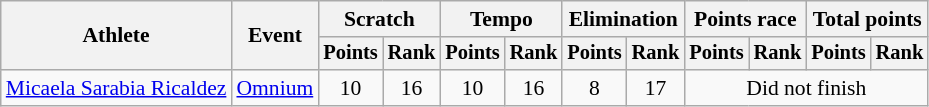<table class="wikitable" style="font-size:90%">
<tr>
<th rowspan=2>Athlete</th>
<th rowspan=2>Event</th>
<th colspan=2>Scratch</th>
<th colspan=2>Tempo</th>
<th colspan=2>Elimination</th>
<th colspan=2>Points race</th>
<th colspan=2>Total points</th>
</tr>
<tr style="font-size:95%">
<th>Points</th>
<th>Rank</th>
<th>Points</th>
<th>Rank</th>
<th>Points</th>
<th>Rank</th>
<th>Points</th>
<th>Rank</th>
<th>Points</th>
<th>Rank</th>
</tr>
<tr align=center>
<td align=left><a href='#'>Micaela Sarabia Ricaldez</a></td>
<td align=left><a href='#'>Omnium</a></td>
<td>10</td>
<td>16</td>
<td>10</td>
<td>16</td>
<td>8</td>
<td>17</td>
<td colspan=4>Did not finish</td>
</tr>
</table>
